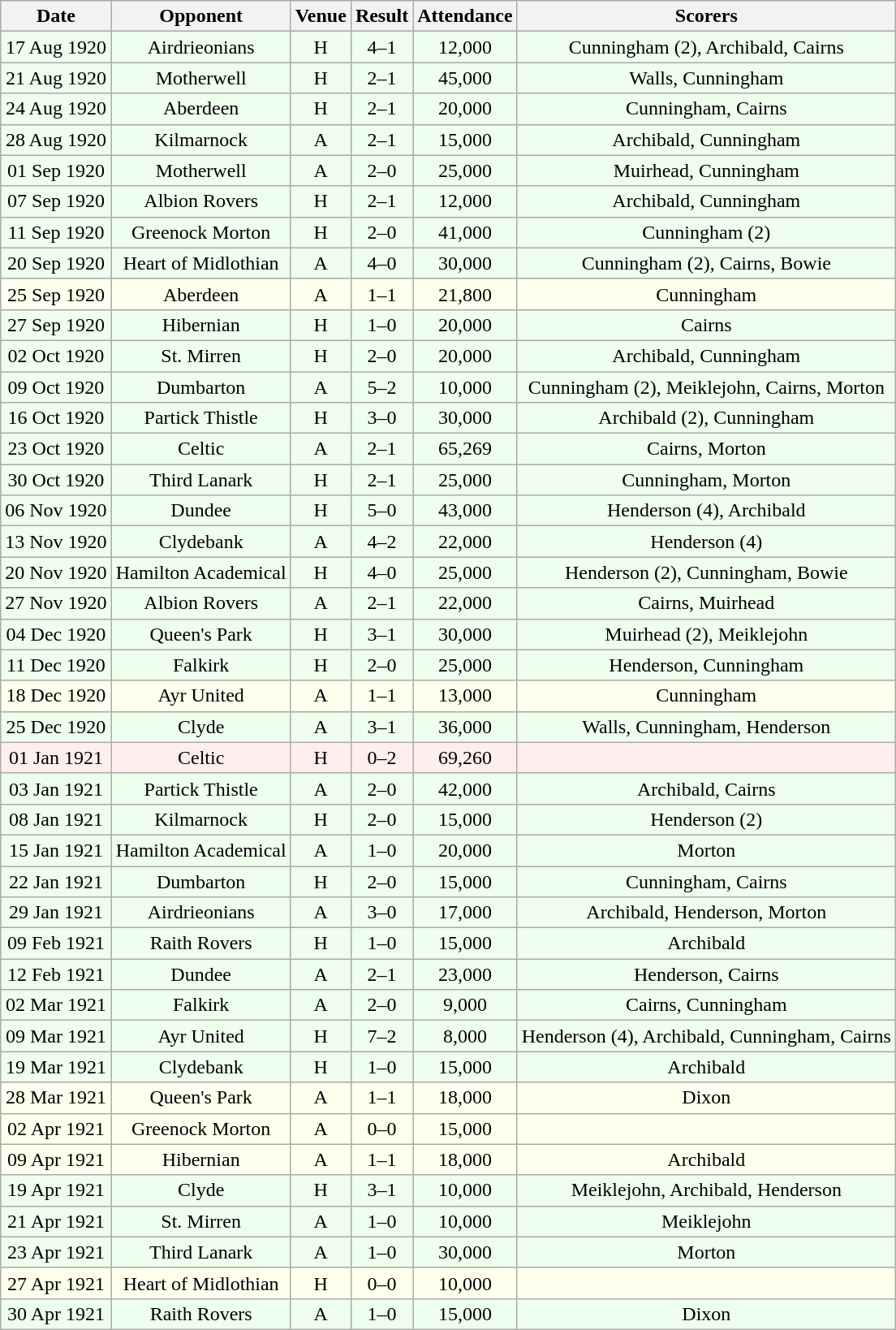<table class="wikitable sortable" style="font-size:100%; text-align:center">
<tr>
<th>Date</th>
<th>Opponent</th>
<th>Venue</th>
<th>Result</th>
<th>Attendance</th>
<th>Scorers</th>
</tr>
<tr bgcolor = "#EEFFEE">
<td>17 Aug 1920</td>
<td>Airdrieonians</td>
<td>H</td>
<td>4–1</td>
<td>12,000</td>
<td>Cunningham (2), Archibald, Cairns</td>
</tr>
<tr bgcolor = "#EEFFEE">
<td>21 Aug 1920</td>
<td>Motherwell</td>
<td>H</td>
<td>2–1</td>
<td>45,000</td>
<td>Walls, Cunningham</td>
</tr>
<tr bgcolor = "#EEFFEE">
<td>24 Aug 1920</td>
<td>Aberdeen</td>
<td>H</td>
<td>2–1</td>
<td>20,000</td>
<td>Cunningham, Cairns</td>
</tr>
<tr bgcolor = "#EEFFEE">
<td>28 Aug 1920</td>
<td>Kilmarnock</td>
<td>A</td>
<td>2–1</td>
<td>15,000</td>
<td>Archibald, Cunningham</td>
</tr>
<tr bgcolor = "#EEFFEE">
<td>01 Sep 1920</td>
<td>Motherwell</td>
<td>A</td>
<td>2–0</td>
<td>25,000</td>
<td>Muirhead, Cunningham</td>
</tr>
<tr bgcolor = "#EEFFEE">
<td>07 Sep 1920</td>
<td>Albion Rovers</td>
<td>H</td>
<td>2–1</td>
<td>12,000</td>
<td>Archibald, Cunningham</td>
</tr>
<tr bgcolor = "#EEFFEE">
<td>11 Sep 1920</td>
<td>Greenock Morton</td>
<td>H</td>
<td>2–0</td>
<td>41,000</td>
<td>Cunningham (2)</td>
</tr>
<tr bgcolor = "#EEFFEE">
<td>20 Sep 1920</td>
<td>Heart of Midlothian</td>
<td>A</td>
<td>4–0</td>
<td>30,000</td>
<td>Cunningham (2), Cairns, Bowie</td>
</tr>
<tr bgcolor = "#FFFFEE">
<td>25 Sep 1920</td>
<td>Aberdeen</td>
<td>A</td>
<td>1–1</td>
<td>21,800</td>
<td>Cunningham</td>
</tr>
<tr bgcolor = "#EEFFEE">
<td>27 Sep 1920</td>
<td>Hibernian</td>
<td>H</td>
<td>1–0</td>
<td>20,000</td>
<td>Cairns</td>
</tr>
<tr bgcolor = "#EEFFEE">
<td>02 Oct 1920</td>
<td>St. Mirren</td>
<td>H</td>
<td>2–0</td>
<td>20,000</td>
<td>Archibald, Cunningham</td>
</tr>
<tr bgcolor = "#EEFFEE">
<td>09 Oct 1920</td>
<td>Dumbarton</td>
<td>A</td>
<td>5–2</td>
<td>10,000</td>
<td>Cunningham (2), Meiklejohn, Cairns, Morton</td>
</tr>
<tr bgcolor = "#EEFFEE">
<td>16 Oct 1920</td>
<td>Partick Thistle</td>
<td>H</td>
<td>3–0</td>
<td>30,000</td>
<td>Archibald (2), Cunningham</td>
</tr>
<tr bgcolor = "#EEFFEE">
<td>23 Oct 1920</td>
<td>Celtic</td>
<td>A</td>
<td>2–1</td>
<td>65,269</td>
<td>Cairns, Morton</td>
</tr>
<tr bgcolor = "#EEFFEE">
<td>30 Oct 1920</td>
<td>Third Lanark</td>
<td>H</td>
<td>2–1</td>
<td>25,000</td>
<td>Cunningham, Morton</td>
</tr>
<tr bgcolor = "#EEFFEE">
<td>06 Nov 1920</td>
<td>Dundee</td>
<td>H</td>
<td>5–0</td>
<td>43,000</td>
<td>Henderson (4), Archibald</td>
</tr>
<tr bgcolor = "#EEFFEE">
<td>13 Nov 1920</td>
<td>Clydebank</td>
<td>A</td>
<td>4–2</td>
<td>22,000</td>
<td>Henderson (4)</td>
</tr>
<tr bgcolor = "#EEFFEE">
<td>20 Nov 1920</td>
<td>Hamilton Academical</td>
<td>H</td>
<td>4–0</td>
<td>25,000</td>
<td>Henderson (2), Cunningham, Bowie</td>
</tr>
<tr bgcolor = "#EEFFEE">
<td>27 Nov 1920</td>
<td>Albion Rovers</td>
<td>A</td>
<td>2–1</td>
<td>22,000</td>
<td>Cairns, Muirhead</td>
</tr>
<tr bgcolor = "#EEFFEE">
<td>04 Dec 1920</td>
<td>Queen's Park</td>
<td>H</td>
<td>3–1</td>
<td>30,000</td>
<td>Muirhead (2), Meiklejohn</td>
</tr>
<tr bgcolor = "#EEFFEE">
<td>11 Dec 1920</td>
<td>Falkirk</td>
<td>H</td>
<td>2–0</td>
<td>25,000</td>
<td>Henderson, Cunningham</td>
</tr>
<tr bgcolor = "#FFFFEE">
<td>18 Dec 1920</td>
<td>Ayr United</td>
<td>A</td>
<td>1–1</td>
<td>13,000</td>
<td>Cunningham</td>
</tr>
<tr bgcolor = "#EEFFEE">
<td>25 Dec 1920</td>
<td>Clyde</td>
<td>A</td>
<td>3–1</td>
<td>36,000</td>
<td>Walls, Cunningham, Henderson</td>
</tr>
<tr bgcolor = "#FFEEEE">
<td>01 Jan 1921</td>
<td>Celtic</td>
<td>H</td>
<td>0–2</td>
<td>69,260</td>
<td></td>
</tr>
<tr bgcolor = "#EEFFEE">
<td>03 Jan 1921</td>
<td>Partick Thistle</td>
<td>A</td>
<td>2–0</td>
<td>42,000</td>
<td>Archibald, Cairns</td>
</tr>
<tr bgcolor = "#EEFFEE">
<td>08 Jan 1921</td>
<td>Kilmarnock</td>
<td>H</td>
<td>2–0</td>
<td>15,000</td>
<td>Henderson (2)</td>
</tr>
<tr bgcolor = "#EEFFEE">
<td>15 Jan 1921</td>
<td>Hamilton Academical</td>
<td>A</td>
<td>1–0</td>
<td>20,000</td>
<td>Morton</td>
</tr>
<tr bgcolor = "#EEFFEE">
<td>22 Jan 1921</td>
<td>Dumbarton</td>
<td>H</td>
<td>2–0</td>
<td>15,000</td>
<td>Cunningham, Cairns</td>
</tr>
<tr bgcolor = "#EEFFEE">
<td>29 Jan 1921</td>
<td>Airdrieonians</td>
<td>A</td>
<td>3–0</td>
<td>17,000</td>
<td>Archibald, Henderson, Morton</td>
</tr>
<tr bgcolor = "#EEFFEE">
<td>09 Feb 1921</td>
<td>Raith Rovers</td>
<td>H</td>
<td>1–0</td>
<td>15,000</td>
<td>Archibald</td>
</tr>
<tr bgcolor = "#EEFFEE">
<td>12 Feb 1921</td>
<td>Dundee</td>
<td>A</td>
<td>2–1</td>
<td>23,000</td>
<td>Henderson, Cairns</td>
</tr>
<tr bgcolor = "#EEFFEE">
<td>02 Mar 1921</td>
<td>Falkirk</td>
<td>A</td>
<td>2–0</td>
<td>9,000</td>
<td>Cairns, Cunningham</td>
</tr>
<tr bgcolor = "#EEFFEE">
<td>09 Mar 1921</td>
<td>Ayr United</td>
<td>H</td>
<td>7–2</td>
<td>8,000</td>
<td>Henderson (4), Archibald, Cunningham, Cairns</td>
</tr>
<tr bgcolor = "#EEFFEE">
<td>19 Mar 1921</td>
<td>Clydebank</td>
<td>H</td>
<td>1–0</td>
<td>15,000</td>
<td>Archibald</td>
</tr>
<tr bgcolor = "#FFFFEE">
<td>28 Mar 1921</td>
<td>Queen's Park</td>
<td>A</td>
<td>1–1</td>
<td>18,000</td>
<td>Dixon</td>
</tr>
<tr bgcolor = "#FFFFEE">
<td>02 Apr 1921</td>
<td>Greenock Morton</td>
<td>A</td>
<td>0–0</td>
<td>15,000</td>
<td></td>
</tr>
<tr bgcolor = "#FFFFEE">
<td>09 Apr 1921</td>
<td>Hibernian</td>
<td>A</td>
<td>1–1</td>
<td>18,000</td>
<td>Archibald</td>
</tr>
<tr bgcolor = "#EEFFEE">
<td>19 Apr 1921</td>
<td>Clyde</td>
<td>H</td>
<td>3–1</td>
<td>10,000</td>
<td>Meiklejohn, Archibald, Henderson</td>
</tr>
<tr bgcolor = "#EEFFEE">
<td>21 Apr 1921</td>
<td>St. Mirren</td>
<td>A</td>
<td>1–0</td>
<td>10,000</td>
<td>Meiklejohn</td>
</tr>
<tr bgcolor = "#EEFFEE">
<td>23 Apr 1921</td>
<td>Third Lanark</td>
<td>A</td>
<td>1–0</td>
<td>30,000</td>
<td>Morton</td>
</tr>
<tr bgcolor = "#FFFFEE">
<td>27 Apr 1921</td>
<td>Heart of Midlothian</td>
<td>H</td>
<td>0–0</td>
<td>10,000</td>
<td></td>
</tr>
<tr bgcolor = "#EEFFEE">
<td>30 Apr 1921</td>
<td>Raith Rovers</td>
<td>A</td>
<td>1–0</td>
<td>15,000</td>
<td>Dixon</td>
</tr>
</table>
